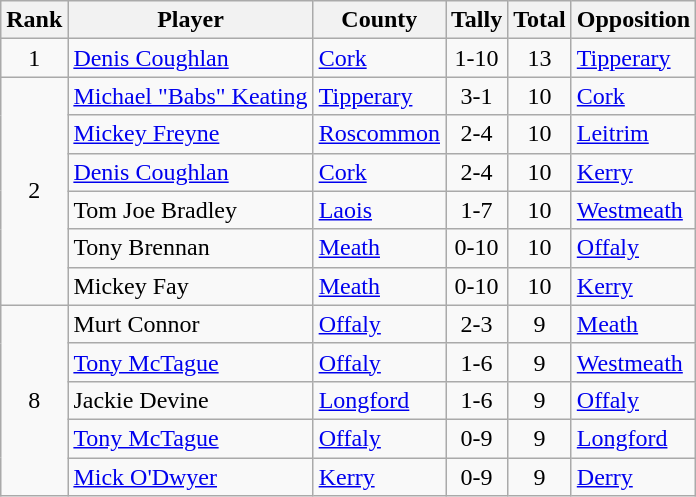<table class="wikitable">
<tr>
<th>Rank</th>
<th>Player</th>
<th>County</th>
<th>Tally</th>
<th>Total</th>
<th>Opposition</th>
</tr>
<tr>
<td rowspan=1 align=center>1</td>
<td><a href='#'>Denis Coughlan</a></td>
<td><a href='#'>Cork</a></td>
<td align=center>1-10</td>
<td align=center>13</td>
<td><a href='#'>Tipperary</a></td>
</tr>
<tr>
<td rowspan=6 align=center>2</td>
<td><a href='#'>Michael "Babs" Keating</a></td>
<td><a href='#'>Tipperary</a></td>
<td align=center>3-1</td>
<td align=center>10</td>
<td><a href='#'>Cork</a></td>
</tr>
<tr>
<td><a href='#'>Mickey Freyne</a></td>
<td><a href='#'>Roscommon</a></td>
<td align=center>2-4</td>
<td align=center>10</td>
<td><a href='#'>Leitrim</a></td>
</tr>
<tr>
<td><a href='#'>Denis Coughlan</a></td>
<td><a href='#'>Cork</a></td>
<td align=center>2-4</td>
<td align=center>10</td>
<td><a href='#'>Kerry</a></td>
</tr>
<tr>
<td>Tom Joe Bradley</td>
<td><a href='#'>Laois</a></td>
<td align=center>1-7</td>
<td align=center>10</td>
<td><a href='#'>Westmeath</a></td>
</tr>
<tr>
<td>Tony Brennan</td>
<td><a href='#'>Meath</a></td>
<td align=center>0-10</td>
<td align=center>10</td>
<td><a href='#'>Offaly</a></td>
</tr>
<tr>
<td>Mickey Fay</td>
<td><a href='#'>Meath</a></td>
<td align=center>0-10</td>
<td align=center>10</td>
<td><a href='#'>Kerry</a></td>
</tr>
<tr>
<td rowspan=5 align=center>8</td>
<td>Murt Connor</td>
<td><a href='#'>Offaly</a></td>
<td align=center>2-3</td>
<td align=center>9</td>
<td><a href='#'>Meath</a></td>
</tr>
<tr>
<td><a href='#'>Tony McTague</a></td>
<td><a href='#'>Offaly</a></td>
<td align=center>1-6</td>
<td align=center>9</td>
<td><a href='#'>Westmeath</a></td>
</tr>
<tr>
<td>Jackie Devine</td>
<td><a href='#'>Longford</a></td>
<td align=center>1-6</td>
<td align=center>9</td>
<td><a href='#'>Offaly</a></td>
</tr>
<tr>
<td><a href='#'>Tony McTague</a></td>
<td><a href='#'>Offaly</a></td>
<td align=center>0-9</td>
<td align=center>9</td>
<td><a href='#'>Longford</a></td>
</tr>
<tr>
<td><a href='#'>Mick O'Dwyer</a></td>
<td><a href='#'>Kerry</a></td>
<td align=center>0-9</td>
<td align=center>9</td>
<td><a href='#'>Derry</a></td>
</tr>
</table>
